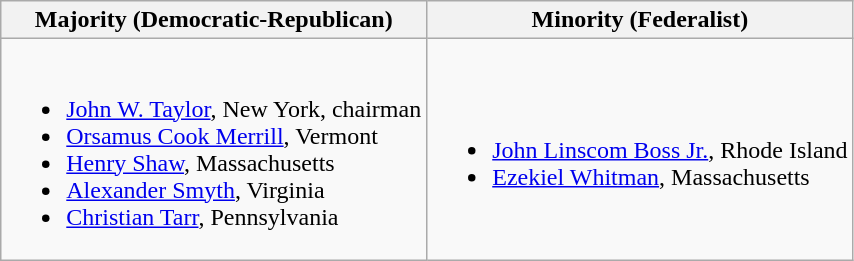<table class=wikitable>
<tr>
<th>Majority (Democratic-Republican)</th>
<th>Minority (Federalist)</th>
</tr>
<tr>
<td><br><ul><li><a href='#'>John W. Taylor</a>, New York, chairman</li><li><a href='#'>Orsamus Cook Merrill</a>, Vermont</li><li><a href='#'>Henry Shaw</a>, Massachusetts</li><li><a href='#'>Alexander Smyth</a>, Virginia</li><li><a href='#'>Christian Tarr</a>, Pennsylvania</li></ul></td>
<td><br><ul><li><a href='#'>John Linscom Boss Jr.</a>, Rhode Island</li><li><a href='#'>Ezekiel Whitman</a>, Massachusetts</li></ul></td>
</tr>
</table>
